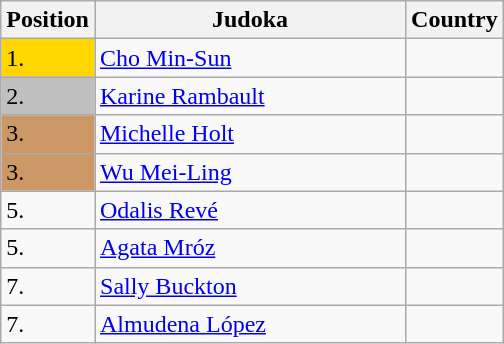<table class=wikitable>
<tr>
<th width=10>Position</th>
<th width=200>Judoka</th>
<th width=50>Country</th>
</tr>
<tr>
<td bgcolor=gold>1.</td>
<td><a href='#'>Cho Min-Sun</a></td>
<td></td>
</tr>
<tr>
<td bgcolor="silver">2.</td>
<td><a href='#'>Karine Rambault</a></td>
<td></td>
</tr>
<tr>
<td bgcolor="CC9966">3.</td>
<td><a href='#'>Michelle Holt</a></td>
<td></td>
</tr>
<tr>
<td bgcolor="CC9966">3.</td>
<td><a href='#'>Wu Mei-Ling</a></td>
<td></td>
</tr>
<tr>
<td>5.</td>
<td><a href='#'>Odalis Revé</a></td>
<td></td>
</tr>
<tr>
<td>5.</td>
<td><a href='#'>Agata Mróz</a></td>
<td></td>
</tr>
<tr>
<td>7.</td>
<td><a href='#'>Sally Buckton</a></td>
<td></td>
</tr>
<tr>
<td>7.</td>
<td><a href='#'>Almudena López</a></td>
<td></td>
</tr>
</table>
